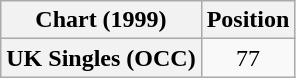<table class="wikitable plainrowheaders" style="text-align:center">
<tr>
<th>Chart (1999)</th>
<th>Position</th>
</tr>
<tr>
<th scope="row">UK Singles (OCC)</th>
<td>77</td>
</tr>
</table>
